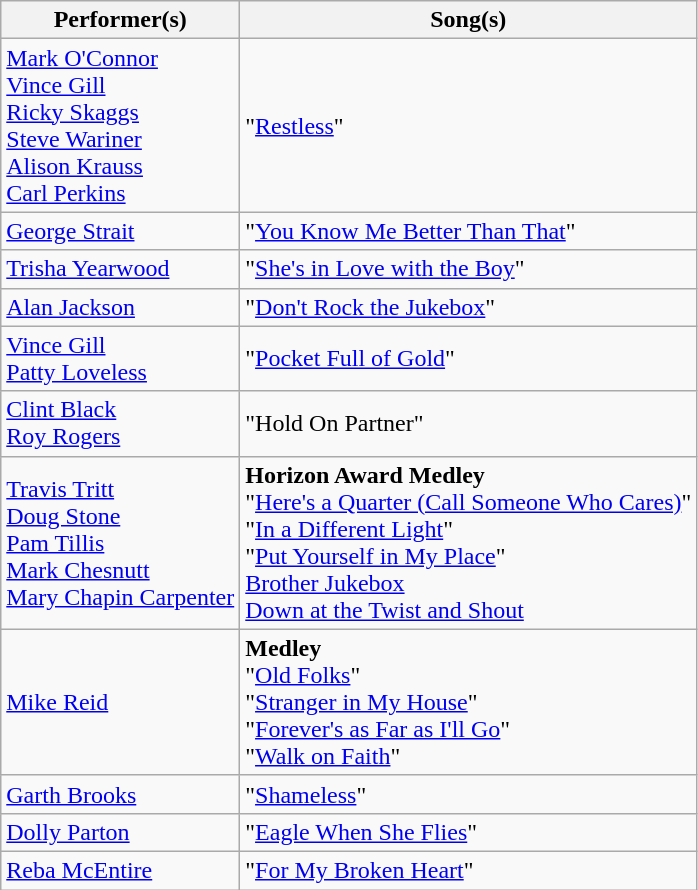<table class="wikitable">
<tr>
<th>Performer(s)</th>
<th>Song(s)</th>
</tr>
<tr>
<td><a href='#'>Mark O'Connor</a><br><a href='#'>Vince Gill</a><br><a href='#'>Ricky Skaggs</a><br><a href='#'>Steve Wariner</a><br><a href='#'>Alison Krauss</a><br><a href='#'>Carl Perkins</a></td>
<td>"<a href='#'>Restless</a>"</td>
</tr>
<tr>
<td><a href='#'>George Strait</a></td>
<td>"<a href='#'>You Know Me Better Than That</a>"</td>
</tr>
<tr>
<td><a href='#'>Trisha Yearwood</a></td>
<td>"<a href='#'>She's in Love with the Boy</a>"</td>
</tr>
<tr>
<td><a href='#'>Alan Jackson</a></td>
<td>"<a href='#'>Don't Rock the Jukebox</a>"</td>
</tr>
<tr>
<td><a href='#'>Vince Gill</a><br><a href='#'>Patty Loveless</a></td>
<td>"<a href='#'>Pocket Full of Gold</a>"</td>
</tr>
<tr>
<td><a href='#'>Clint Black</a><br><a href='#'>Roy Rogers</a></td>
<td>"Hold On Partner"</td>
</tr>
<tr>
<td><a href='#'>Travis Tritt</a><br><a href='#'>Doug Stone</a><br><a href='#'>Pam Tillis</a><br><a href='#'>Mark Chesnutt</a><br><a href='#'>Mary Chapin Carpenter</a></td>
<td><strong>Horizon Award Medley</strong><br>"<a href='#'>Here's a Quarter (Call Someone Who Cares)</a>"<br>"<a href='#'>In a Different Light</a>"<br>"<a href='#'>Put Yourself in My Place</a>"<br><a href='#'>Brother Jukebox</a><br><a href='#'>Down at the Twist and Shout</a></td>
</tr>
<tr>
<td><a href='#'>Mike Reid</a></td>
<td><strong>Medley</strong><br>"<a href='#'>Old Folks</a>"<br>"<a href='#'>Stranger in My House</a>"<br>"<a href='#'>Forever's as Far as I'll Go</a>"<br>"<a href='#'>Walk on Faith</a>"</td>
</tr>
<tr>
<td><a href='#'>Garth Brooks</a></td>
<td>"<a href='#'>Shameless</a>"</td>
</tr>
<tr>
<td><a href='#'>Dolly Parton</a></td>
<td>"<a href='#'>Eagle When She Flies</a>"</td>
</tr>
<tr>
<td><a href='#'>Reba McEntire</a></td>
<td>"<a href='#'>For My Broken Heart</a>"</td>
</tr>
</table>
